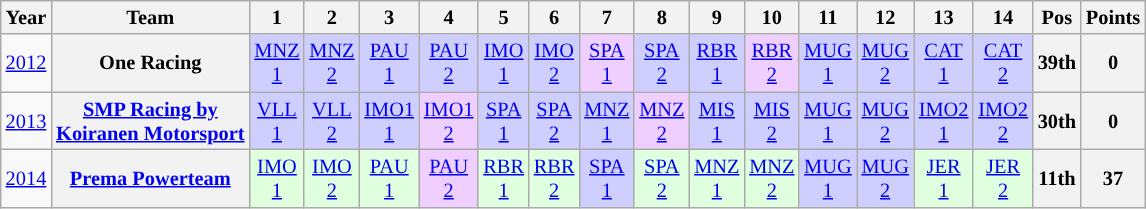<table class="wikitable" style="text-align:center; font-size:85%">
<tr>
<th>Year</th>
<th>Team</th>
<th>1</th>
<th>2</th>
<th>3</th>
<th>4</th>
<th>5</th>
<th>6</th>
<th>7</th>
<th>8</th>
<th>9</th>
<th>10</th>
<th>11</th>
<th>12</th>
<th>13</th>
<th>14</th>
<th>Pos</th>
<th>Points</th>
</tr>
<tr>
<td><a href='#'>2012</a></td>
<th nowrap>One Racing</th>
<td style="background:#CFCFFF;"><a href='#'>MNZ<br>1</a><br></td>
<td style="background:#CFCFFF;"><a href='#'>MNZ<br>2</a><br></td>
<td style="background:#CFCFFF;"><a href='#'>PAU<br>1</a><br></td>
<td style="background:#CFCFFF;"><a href='#'>PAU<br>2</a><br></td>
<td style="background:#CFCFFF;"><a href='#'>IMO<br>1</a><br></td>
<td style="background:#CFCFFF;"><a href='#'>IMO<br>2</a><br></td>
<td style="background:#EFCFFF;"><a href='#'>SPA<br>1</a><br></td>
<td style="background:#CFCFFF;"><a href='#'>SPA<br>2</a><br></td>
<td style="background:#CFCFFF;"><a href='#'>RBR<br>1</a><br></td>
<td style="background:#EFCFFF;"><a href='#'>RBR<br>2</a><br></td>
<td style="background:#CFCFFF;"><a href='#'>MUG<br>1</a><br></td>
<td style="background:#CFCFFF;"><a href='#'>MUG<br>2</a><br></td>
<td style="background:#CFCFFF;"><a href='#'>CAT<br>1</a><br></td>
<td style="background:#CFCFFF;"><a href='#'>CAT<br>2</a><br></td>
<th>39th</th>
<th>0</th>
</tr>
<tr>
<td><a href='#'>2013</a></td>
<th nowrap><a href='#'>SMP Racing by<br>Koiranen Motorsport</a></th>
<td style="background:#CFCFFF;"><a href='#'>VLL<br>1</a><br></td>
<td style="background:#CFCFFF;"><a href='#'>VLL<br>2</a><br></td>
<td style="background:#CFCFFF;"><a href='#'>IMO1<br>1</a><br></td>
<td style="background:#EFCFFF;"><a href='#'>IMO1<br>2</a><br></td>
<td style="background:#CFCFFF;"><a href='#'>SPA<br>1</a><br></td>
<td style="background:#CFCFFF;"><a href='#'>SPA<br>2</a><br></td>
<td style="background:#CFCFFF;"><a href='#'>MNZ<br>1</a><br></td>
<td style="background:#EFCFFF;"><a href='#'>MNZ<br>2</a><br></td>
<td style="background:#CFCFFF;"><a href='#'>MIS<br>1</a><br></td>
<td style="background:#CFCFFF;"><a href='#'>MIS<br>2</a><br></td>
<td style="background:#CFCFFF;"><a href='#'>MUG<br>1</a><br></td>
<td style="background:#CFCFFF;"><a href='#'>MUG<br>2</a><br></td>
<td style="background:#CFCFFF;"><a href='#'>IMO2<br>1</a><br></td>
<td style="background:#CFCFFF;"><a href='#'>IMO2<br>2</a><br></td>
<th>30th</th>
<th>0</th>
</tr>
<tr>
<td><a href='#'>2014</a></td>
<th><a href='#'>Prema Powerteam</a></th>
<td style="background:#DFFFDD;"><a href='#'>IMO<br>1</a><br></td>
<td style="background:#DFFFDF;"><a href='#'>IMO<br>2</a><br></td>
<td style="background:#DFFFDF;"><a href='#'>PAU<br>1</a><br></td>
<td style="background:#EFCFFF;"><a href='#'>PAU<br>2</a><br></td>
<td style="background:#DFFFDF;"><a href='#'>RBR<br>1</a><br></td>
<td style="background:#DFFFDF;"><a href='#'>RBR<br>2</a><br></td>
<td style="background:#CFCFFF;"><a href='#'>SPA<br>1</a><br></td>
<td style="background:#DFFFDF;"><a href='#'>SPA<br>2</a><br></td>
<td style="background:#DFFFDF;"><a href='#'>MNZ<br>1</a><br></td>
<td style="background:#DFFFDF;"><a href='#'>MNZ<br>2</a><br></td>
<td style="background:#CFCFFF;"><a href='#'>MUG<br>1</a><br></td>
<td style="background:#CFCFFF;"><a href='#'>MUG<br>2</a><br></td>
<td style="background:#DFFFDF;"><a href='#'>JER<br>1</a><br></td>
<td style="background:#DFFFDF;"><a href='#'>JER<br>2</a><br></td>
<th>11th</th>
<th>37</th>
</tr>
</table>
